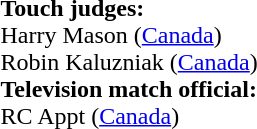<table style="width:100%">
<tr>
<td><br><br><strong>Touch judges:</strong>
<br>Harry Mason (<a href='#'>Canada</a>)
<br>Robin Kaluzniak (<a href='#'>Canada</a>)
<br><strong>Television match official:</strong>
<br>RC Appt (<a href='#'>Canada</a>)</td>
</tr>
</table>
